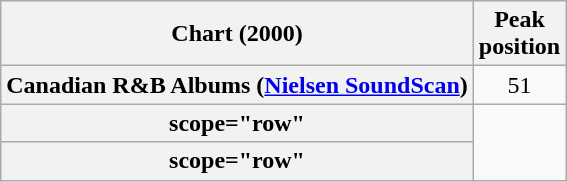<table class="wikitable sortable plainrowheaders">
<tr>
<th scope="col">Chart (2000)</th>
<th scope="col">Peak<br>position</th>
</tr>
<tr>
<th scope="row">Canadian R&B Albums (<a href='#'>Nielsen SoundScan</a>)</th>
<td style="text-align:center;">51</td>
</tr>
<tr>
<th>scope="row" </th>
</tr>
<tr>
<th>scope="row" </th>
</tr>
</table>
